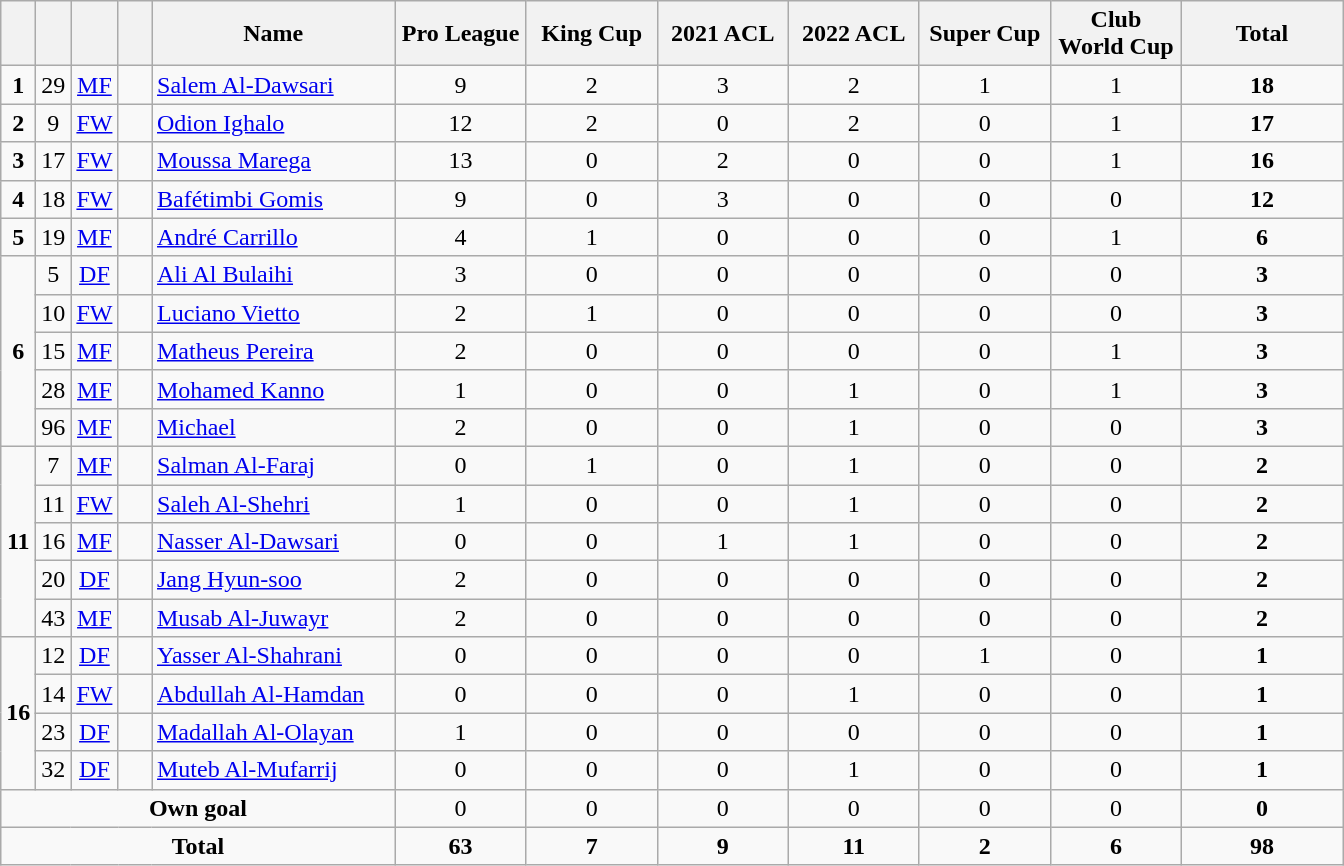<table class="wikitable" style="text-align:center">
<tr>
<th width=15></th>
<th width=15></th>
<th width=15></th>
<th width=15></th>
<th width=155>Name</th>
<th width=80>Pro League</th>
<th width=80>King Cup</th>
<th width=80>2021 ACL</th>
<th width=80>2022 ACL</th>
<th width=80>Super Cup</th>
<th width=80>Club World Cup</th>
<th width=100>Total</th>
</tr>
<tr>
<td><strong>1</strong></td>
<td>29</td>
<td><a href='#'>MF</a></td>
<td></td>
<td align=left><a href='#'>Salem Al-Dawsari</a></td>
<td>9</td>
<td>2</td>
<td>3</td>
<td>2</td>
<td>1</td>
<td>1</td>
<td><strong>18</strong></td>
</tr>
<tr>
<td><strong>2</strong></td>
<td>9</td>
<td><a href='#'>FW</a></td>
<td></td>
<td align=left><a href='#'>Odion Ighalo</a></td>
<td>12</td>
<td>2</td>
<td>0</td>
<td>2</td>
<td>0</td>
<td>1</td>
<td><strong>17</strong></td>
</tr>
<tr>
<td><strong>3</strong></td>
<td>17</td>
<td><a href='#'>FW</a></td>
<td></td>
<td align=left><a href='#'>Moussa Marega</a></td>
<td>13</td>
<td>0</td>
<td>2</td>
<td>0</td>
<td>0</td>
<td>1</td>
<td><strong>16</strong></td>
</tr>
<tr>
<td><strong>4</strong></td>
<td>18</td>
<td><a href='#'>FW</a></td>
<td></td>
<td align=left><a href='#'>Bafétimbi Gomis</a></td>
<td>9</td>
<td>0</td>
<td>3</td>
<td>0</td>
<td>0</td>
<td>0</td>
<td><strong>12</strong></td>
</tr>
<tr>
<td><strong>5</strong></td>
<td>19</td>
<td><a href='#'>MF</a></td>
<td></td>
<td align=left><a href='#'>André Carrillo</a></td>
<td>4</td>
<td>1</td>
<td>0</td>
<td>0</td>
<td>0</td>
<td>1</td>
<td><strong>6</strong></td>
</tr>
<tr>
<td rowspan=5><strong>6</strong></td>
<td>5</td>
<td><a href='#'>DF</a></td>
<td></td>
<td align=left><a href='#'>Ali Al Bulaihi</a></td>
<td>3</td>
<td>0</td>
<td>0</td>
<td>0</td>
<td>0</td>
<td>0</td>
<td><strong>3</strong></td>
</tr>
<tr>
<td>10</td>
<td><a href='#'>FW</a></td>
<td></td>
<td align=left><a href='#'>Luciano Vietto</a></td>
<td>2</td>
<td>1</td>
<td>0</td>
<td>0</td>
<td>0</td>
<td>0</td>
<td><strong>3</strong></td>
</tr>
<tr>
<td>15</td>
<td><a href='#'>MF</a></td>
<td></td>
<td align=left><a href='#'>Matheus Pereira</a></td>
<td>2</td>
<td>0</td>
<td>0</td>
<td>0</td>
<td>0</td>
<td>1</td>
<td><strong>3</strong></td>
</tr>
<tr>
<td>28</td>
<td><a href='#'>MF</a></td>
<td></td>
<td align=left><a href='#'>Mohamed Kanno</a></td>
<td>1</td>
<td>0</td>
<td>0</td>
<td>1</td>
<td>0</td>
<td>1</td>
<td><strong>3</strong></td>
</tr>
<tr>
<td>96</td>
<td><a href='#'>MF</a></td>
<td></td>
<td align=left><a href='#'>Michael</a></td>
<td>2</td>
<td>0</td>
<td>0</td>
<td>1</td>
<td>0</td>
<td>0</td>
<td><strong>3</strong></td>
</tr>
<tr>
<td rowspan=5><strong>11</strong></td>
<td>7</td>
<td><a href='#'>MF</a></td>
<td></td>
<td align=left><a href='#'>Salman Al-Faraj</a></td>
<td>0</td>
<td>1</td>
<td>0</td>
<td>1</td>
<td>0</td>
<td>0</td>
<td><strong>2</strong></td>
</tr>
<tr>
<td>11</td>
<td><a href='#'>FW</a></td>
<td></td>
<td align=left><a href='#'>Saleh Al-Shehri</a></td>
<td>1</td>
<td>0</td>
<td>0</td>
<td>1</td>
<td>0</td>
<td>0</td>
<td><strong>2</strong></td>
</tr>
<tr>
<td>16</td>
<td><a href='#'>MF</a></td>
<td></td>
<td align=left><a href='#'>Nasser Al-Dawsari</a></td>
<td>0</td>
<td>0</td>
<td>1</td>
<td>1</td>
<td>0</td>
<td>0</td>
<td><strong>2</strong></td>
</tr>
<tr>
<td>20</td>
<td><a href='#'>DF</a></td>
<td></td>
<td align=left><a href='#'>Jang Hyun-soo</a></td>
<td>2</td>
<td>0</td>
<td>0</td>
<td>0</td>
<td>0</td>
<td>0</td>
<td><strong>2</strong></td>
</tr>
<tr>
<td>43</td>
<td><a href='#'>MF</a></td>
<td></td>
<td align=left><a href='#'>Musab Al-Juwayr</a></td>
<td>2</td>
<td>0</td>
<td>0</td>
<td>0</td>
<td>0</td>
<td>0</td>
<td><strong>2</strong></td>
</tr>
<tr>
<td rowspan=4><strong>16</strong></td>
<td>12</td>
<td><a href='#'>DF</a></td>
<td></td>
<td align=left><a href='#'>Yasser Al-Shahrani</a></td>
<td>0</td>
<td>0</td>
<td>0</td>
<td>0</td>
<td>1</td>
<td>0</td>
<td><strong>1</strong></td>
</tr>
<tr>
<td>14</td>
<td><a href='#'>FW</a></td>
<td></td>
<td align=left><a href='#'>Abdullah Al-Hamdan</a></td>
<td>0</td>
<td>0</td>
<td>0</td>
<td>1</td>
<td>0</td>
<td>0</td>
<td><strong>1</strong></td>
</tr>
<tr>
<td>23</td>
<td><a href='#'>DF</a></td>
<td></td>
<td align=left><a href='#'>Madallah Al-Olayan</a></td>
<td>1</td>
<td>0</td>
<td>0</td>
<td>0</td>
<td>0</td>
<td>0</td>
<td><strong>1</strong></td>
</tr>
<tr>
<td>32</td>
<td><a href='#'>DF</a></td>
<td></td>
<td align=left><a href='#'>Muteb Al-Mufarrij</a></td>
<td>0</td>
<td>0</td>
<td>0</td>
<td>1</td>
<td>0</td>
<td>0</td>
<td><strong>1</strong></td>
</tr>
<tr>
<td colspan=5><strong>Own goal</strong></td>
<td>0</td>
<td>0</td>
<td>0</td>
<td>0</td>
<td>0</td>
<td>0</td>
<td><strong>0</strong></td>
</tr>
<tr>
<td colspan=5><strong>Total</strong></td>
<td><strong>63</strong></td>
<td><strong>7</strong></td>
<td><strong>9</strong></td>
<td><strong>11</strong></td>
<td><strong>2</strong></td>
<td><strong>6</strong></td>
<td><strong>98</strong></td>
</tr>
</table>
